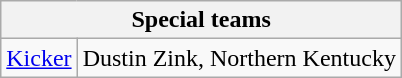<table class="wikitable">
<tr>
<th colspan="6">Special teams</th>
</tr>
<tr>
<td><a href='#'>Kicker</a></td>
<td>Dustin Zink, Northern Kentucky</td>
</tr>
</table>
